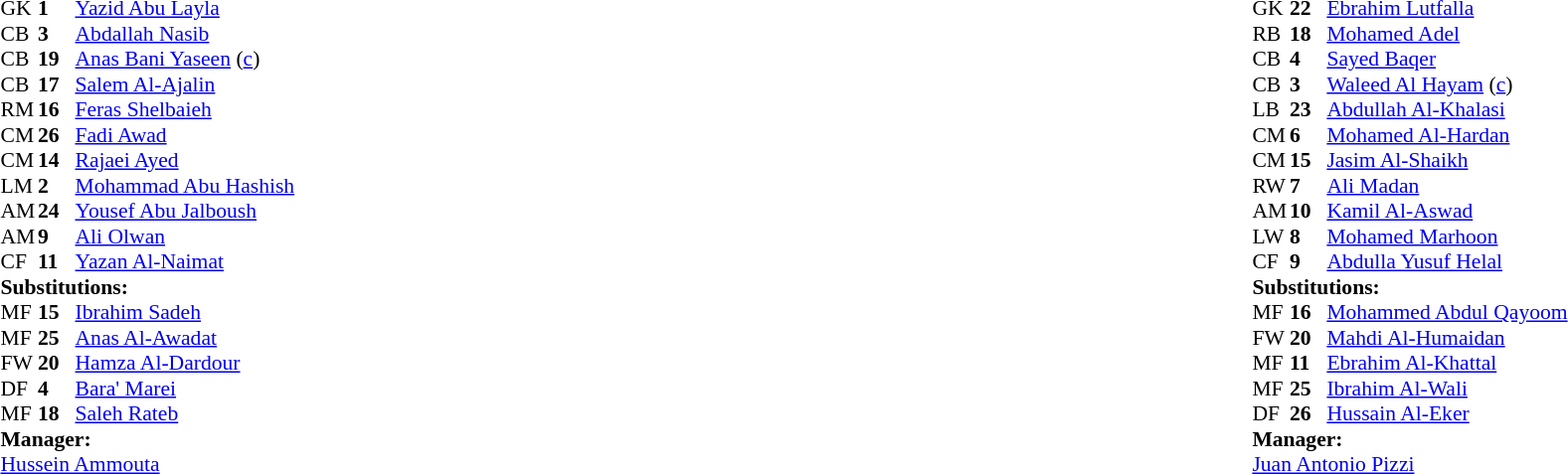<table width="100%">
<tr>
<td valign="top" width="40%"><br><table style="font-size: 90%" cellspacing="0" cellpadding="0">
<tr>
<th width=25></th>
<th width=25></th>
</tr>
<tr>
<td>GK</td>
<td><strong>1</strong></td>
<td><a href='#'>Yazid Abu Layla</a></td>
</tr>
<tr>
<td>CB</td>
<td><strong>3</strong></td>
<td><a href='#'>Abdallah Nasib</a></td>
</tr>
<tr>
<td>CB</td>
<td><strong>19</strong></td>
<td><a href='#'>Anas Bani Yaseen</a> (<a href='#'>c</a>)</td>
</tr>
<tr>
<td>CB</td>
<td><strong>17</strong></td>
<td><a href='#'>Salem Al-Ajalin</a></td>
<td></td>
<td></td>
</tr>
<tr>
<td>RM</td>
<td><strong>16</strong></td>
<td><a href='#'>Feras Shelbaieh</a></td>
</tr>
<tr>
<td>CM</td>
<td><strong>26</strong></td>
<td><a href='#'>Fadi Awad</a></td>
</tr>
<tr>
<td>CM</td>
<td><strong>14</strong></td>
<td><a href='#'>Rajaei Ayed</a></td>
<td></td>
<td></td>
</tr>
<tr>
<td>LM</td>
<td><strong>2</strong></td>
<td><a href='#'>Mohammad Abu Hashish</a></td>
</tr>
<tr>
<td>AM</td>
<td><strong>24</strong></td>
<td><a href='#'>Yousef Abu Jalboush</a></td>
<td></td>
<td></td>
</tr>
<tr>
<td>AM</td>
<td><strong>9</strong></td>
<td><a href='#'>Ali Olwan</a></td>
<td></td>
<td></td>
</tr>
<tr>
<td>CF</td>
<td><strong>11</strong></td>
<td><a href='#'>Yazan Al-Naimat</a></td>
<td></td>
<td></td>
</tr>
<tr>
<td colspan=3><strong>Substitutions:</strong></td>
</tr>
<tr>
<td>MF</td>
<td><strong>15</strong></td>
<td><a href='#'>Ibrahim Sadeh</a></td>
<td></td>
<td></td>
</tr>
<tr>
<td>MF</td>
<td><strong>25</strong></td>
<td><a href='#'>Anas Al-Awadat</a></td>
<td></td>
<td></td>
</tr>
<tr>
<td>FW</td>
<td><strong>20</strong></td>
<td><a href='#'>Hamza Al-Dardour</a></td>
<td></td>
<td></td>
</tr>
<tr>
<td>DF</td>
<td><strong>4</strong></td>
<td><a href='#'>Bara' Marei</a></td>
<td></td>
<td></td>
</tr>
<tr>
<td>MF</td>
<td><strong>18</strong></td>
<td><a href='#'>Saleh Rateb</a></td>
<td></td>
<td></td>
</tr>
<tr>
<td colspan=3><strong>Manager:</strong></td>
</tr>
<tr>
<td colspan=3> <a href='#'>Hussein Ammouta</a></td>
</tr>
</table>
</td>
<td valign="top"></td>
<td valign="top" width="50%"><br><table style="font-size:90%; margin:auto" cellspacing="0" cellpadding="0">
<tr>
<th width=25></th>
<th width=25></th>
</tr>
<tr>
<td>GK</td>
<td><strong>22</strong></td>
<td><a href='#'>Ebrahim Lutfalla</a></td>
</tr>
<tr>
<td>RB</td>
<td><strong>18</strong></td>
<td><a href='#'>Mohamed Adel</a></td>
<td></td>
<td></td>
</tr>
<tr>
<td>CB</td>
<td><strong>4</strong></td>
<td><a href='#'>Sayed Baqer</a></td>
</tr>
<tr>
<td>CB</td>
<td><strong>3</strong></td>
<td><a href='#'>Waleed Al Hayam</a> (<a href='#'>c</a>)</td>
</tr>
<tr>
<td>LB</td>
<td><strong>23</strong></td>
<td><a href='#'>Abdullah Al-Khalasi</a></td>
</tr>
<tr>
<td>CM</td>
<td><strong>6</strong></td>
<td><a href='#'>Mohamed Al-Hardan</a></td>
<td></td>
<td></td>
</tr>
<tr>
<td>CM</td>
<td><strong>15</strong></td>
<td><a href='#'>Jasim Al-Shaikh</a></td>
</tr>
<tr>
<td>RW</td>
<td><strong>7</strong></td>
<td><a href='#'>Ali Madan</a></td>
<td></td>
<td></td>
</tr>
<tr>
<td>AM</td>
<td><strong>10</strong></td>
<td><a href='#'>Kamil Al-Aswad</a></td>
<td></td>
<td></td>
</tr>
<tr>
<td>LW</td>
<td><strong>8</strong></td>
<td><a href='#'>Mohamed Marhoon</a></td>
<td></td>
<td></td>
</tr>
<tr>
<td>CF</td>
<td><strong>9</strong></td>
<td><a href='#'>Abdulla Yusuf Helal</a></td>
</tr>
<tr>
<td colspan=3><strong>Substitutions:</strong></td>
</tr>
<tr>
<td>MF</td>
<td><strong>16</strong></td>
<td><a href='#'>Mohammed Abdul Qayoom</a></td>
<td></td>
<td></td>
</tr>
<tr>
<td>FW</td>
<td><strong>20</strong></td>
<td><a href='#'>Mahdi Al-Humaidan</a></td>
<td></td>
<td></td>
</tr>
<tr>
<td>MF</td>
<td><strong>11</strong></td>
<td><a href='#'>Ebrahim Al-Khattal</a></td>
<td></td>
<td></td>
</tr>
<tr>
<td>MF</td>
<td><strong>25</strong></td>
<td><a href='#'>Ibrahim Al-Wali</a></td>
<td></td>
<td></td>
</tr>
<tr>
<td>DF</td>
<td><strong>26</strong></td>
<td><a href='#'>Hussain Al-Eker</a></td>
<td></td>
<td></td>
</tr>
<tr>
<td colspan=3><strong>Manager:</strong></td>
</tr>
<tr>
<td colspan=3> <a href='#'>Juan Antonio Pizzi</a></td>
</tr>
</table>
</td>
</tr>
</table>
